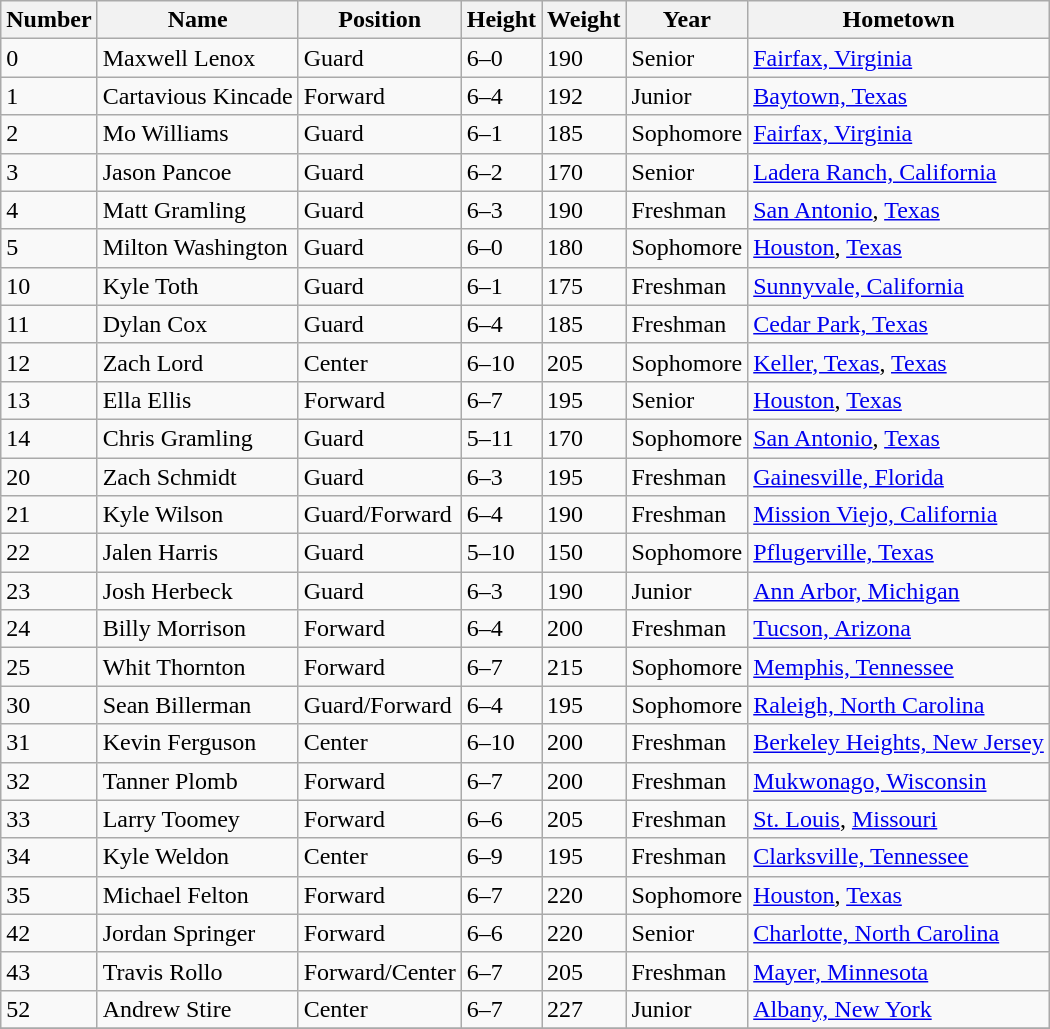<table class="wikitable">
<tr>
<th>Number</th>
<th>Name</th>
<th>Position</th>
<th>Height</th>
<th>Weight</th>
<th>Year</th>
<th>Hometown</th>
</tr>
<tr>
<td>0</td>
<td>Maxwell Lenox</td>
<td>Guard</td>
<td>6–0</td>
<td>190</td>
<td>Senior</td>
<td><a href='#'>Fairfax, Virginia</a></td>
</tr>
<tr>
<td>1</td>
<td>Cartavious Kincade</td>
<td>Forward</td>
<td>6–4</td>
<td>192</td>
<td>Junior</td>
<td><a href='#'>Baytown, Texas</a></td>
</tr>
<tr>
<td>2</td>
<td>Mo Williams</td>
<td>Guard</td>
<td>6–1</td>
<td>185</td>
<td>Sophomore</td>
<td><a href='#'>Fairfax, Virginia</a></td>
</tr>
<tr>
<td>3</td>
<td>Jason Pancoe</td>
<td>Guard</td>
<td>6–2</td>
<td>170</td>
<td>Senior</td>
<td><a href='#'>Ladera Ranch, California</a></td>
</tr>
<tr>
<td>4</td>
<td>Matt Gramling</td>
<td>Guard</td>
<td>6–3</td>
<td>190</td>
<td>Freshman</td>
<td><a href='#'>San Antonio</a>, <a href='#'>Texas</a></td>
</tr>
<tr>
<td>5</td>
<td>Milton Washington</td>
<td>Guard</td>
<td>6–0</td>
<td>180</td>
<td>Sophomore</td>
<td><a href='#'>Houston</a>, <a href='#'>Texas</a></td>
</tr>
<tr>
<td>10</td>
<td>Kyle Toth</td>
<td>Guard</td>
<td>6–1</td>
<td>175</td>
<td>Freshman</td>
<td><a href='#'>Sunnyvale, California</a></td>
</tr>
<tr>
<td>11</td>
<td>Dylan Cox</td>
<td>Guard</td>
<td>6–4</td>
<td>185</td>
<td>Freshman</td>
<td><a href='#'>Cedar Park, Texas</a></td>
</tr>
<tr>
<td>12</td>
<td>Zach Lord</td>
<td>Center</td>
<td>6–10</td>
<td>205</td>
<td>Sophomore</td>
<td><a href='#'>Keller, Texas</a>, <a href='#'>Texas</a></td>
</tr>
<tr>
<td>13</td>
<td>Ella Ellis</td>
<td>Forward</td>
<td>6–7</td>
<td>195</td>
<td>Senior</td>
<td><a href='#'>Houston</a>, <a href='#'>Texas</a></td>
</tr>
<tr>
<td>14</td>
<td>Chris Gramling</td>
<td>Guard</td>
<td>5–11</td>
<td>170</td>
<td>Sophomore</td>
<td><a href='#'>San Antonio</a>, <a href='#'>Texas</a></td>
</tr>
<tr>
<td>20</td>
<td>Zach Schmidt</td>
<td>Guard</td>
<td>6–3</td>
<td>195</td>
<td>Freshman</td>
<td><a href='#'>Gainesville, Florida</a></td>
</tr>
<tr>
<td>21</td>
<td>Kyle Wilson</td>
<td>Guard/Forward</td>
<td>6–4</td>
<td>190</td>
<td>Freshman</td>
<td><a href='#'>Mission Viejo, California</a></td>
</tr>
<tr>
<td>22</td>
<td>Jalen Harris</td>
<td>Guard</td>
<td>5–10</td>
<td>150</td>
<td>Sophomore</td>
<td><a href='#'>Pflugerville, Texas</a></td>
</tr>
<tr>
<td>23</td>
<td>Josh Herbeck</td>
<td>Guard</td>
<td>6–3</td>
<td>190</td>
<td>Junior</td>
<td><a href='#'>Ann Arbor, Michigan</a></td>
</tr>
<tr>
<td>24</td>
<td>Billy Morrison</td>
<td>Forward</td>
<td>6–4</td>
<td>200</td>
<td>Freshman</td>
<td><a href='#'>Tucson, Arizona</a></td>
</tr>
<tr>
<td>25</td>
<td>Whit Thornton</td>
<td>Forward</td>
<td>6–7</td>
<td>215</td>
<td>Sophomore</td>
<td><a href='#'>Memphis, Tennessee</a></td>
</tr>
<tr>
<td>30</td>
<td>Sean Billerman</td>
<td>Guard/Forward</td>
<td>6–4</td>
<td>195</td>
<td>Sophomore</td>
<td><a href='#'>Raleigh, North Carolina</a></td>
</tr>
<tr>
<td>31</td>
<td>Kevin Ferguson</td>
<td>Center</td>
<td>6–10</td>
<td>200</td>
<td>Freshman</td>
<td><a href='#'>Berkeley Heights, New Jersey</a></td>
</tr>
<tr>
<td>32</td>
<td>Tanner Plomb</td>
<td>Forward</td>
<td>6–7</td>
<td>200</td>
<td>Freshman</td>
<td><a href='#'>Mukwonago, Wisconsin</a></td>
</tr>
<tr>
<td>33</td>
<td>Larry Toomey</td>
<td>Forward</td>
<td>6–6</td>
<td>205</td>
<td>Freshman</td>
<td><a href='#'>St. Louis</a>, <a href='#'>Missouri</a></td>
</tr>
<tr>
<td>34</td>
<td>Kyle Weldon</td>
<td>Center</td>
<td>6–9</td>
<td>195</td>
<td>Freshman</td>
<td><a href='#'>Clarksville, Tennessee</a></td>
</tr>
<tr>
<td>35</td>
<td>Michael Felton</td>
<td>Forward</td>
<td>6–7</td>
<td>220</td>
<td>Sophomore</td>
<td><a href='#'>Houston</a>, <a href='#'>Texas</a></td>
</tr>
<tr>
<td>42</td>
<td>Jordan Springer</td>
<td>Forward</td>
<td>6–6</td>
<td>220</td>
<td>Senior</td>
<td><a href='#'>Charlotte, North Carolina</a></td>
</tr>
<tr>
<td>43</td>
<td>Travis Rollo</td>
<td>Forward/Center</td>
<td>6–7</td>
<td>205</td>
<td>Freshman</td>
<td><a href='#'>Mayer, Minnesota</a></td>
</tr>
<tr>
<td>52</td>
<td>Andrew Stire</td>
<td>Center</td>
<td>6–7</td>
<td>227</td>
<td>Junior</td>
<td><a href='#'>Albany, New York</a></td>
</tr>
<tr>
</tr>
</table>
